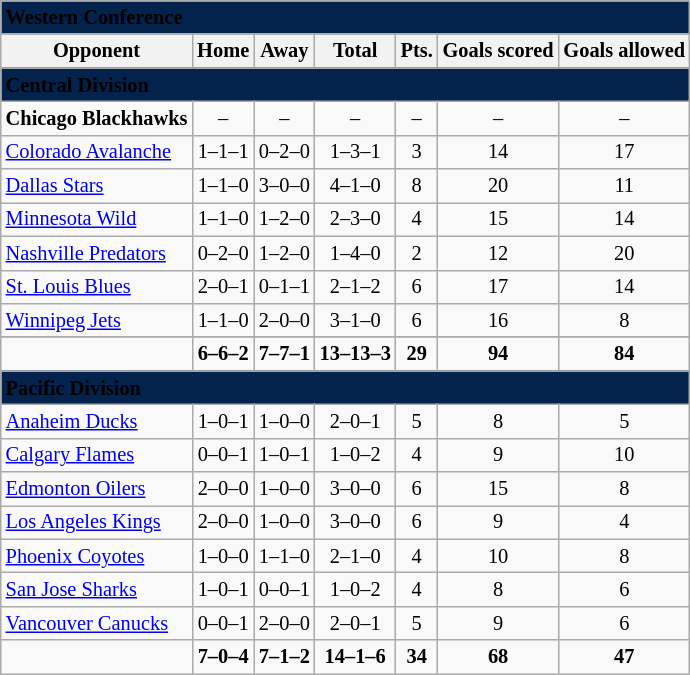<table class="wikitable" style="font-size: 85%; text-align: center">
<tr>
<td colspan="7" style="text-align:left; background:#03224c"><span> <strong>Western Conference</strong> </span></td>
</tr>
<tr>
<th>Opponent</th>
<th>Home</th>
<th>Away</th>
<th>Total</th>
<th>Pts.</th>
<th>Goals scored</th>
<th>Goals allowed</th>
</tr>
<tr>
<td colspan="7" style="text-align:left; background:#03224c"><span> <strong>Central Division</strong> </span></td>
</tr>
<tr>
<td style="text-align:left"><strong>Chicago Blackhawks</strong></td>
<td>–</td>
<td>–</td>
<td>–</td>
<td>–</td>
<td>–</td>
<td>–</td>
</tr>
<tr>
<td style="text-align:left"><a href='#'>Colorado Avalanche</a></td>
<td>1–1–1</td>
<td>0–2–0</td>
<td>1–3–1</td>
<td>3</td>
<td>14</td>
<td>17</td>
</tr>
<tr>
<td style="text-align:left"><a href='#'>Dallas Stars</a></td>
<td>1–1–0</td>
<td>3–0–0</td>
<td>4–1–0</td>
<td>8</td>
<td>20</td>
<td>11</td>
</tr>
<tr>
<td style="text-align:left"><a href='#'>Minnesota Wild</a></td>
<td>1–1–0</td>
<td>1–2–0</td>
<td>2–3–0</td>
<td>4</td>
<td>15</td>
<td>14</td>
</tr>
<tr>
<td style="text-align:left"><a href='#'>Nashville Predators</a></td>
<td>0–2–0</td>
<td>1–2–0</td>
<td>1–4–0</td>
<td>2</td>
<td>12</td>
<td>20</td>
</tr>
<tr>
<td style="text-align:left"><a href='#'>St. Louis Blues</a></td>
<td>2–0–1</td>
<td>0–1–1</td>
<td>2–1–2</td>
<td>6</td>
<td>17</td>
<td>14</td>
</tr>
<tr>
<td style="text-align:left"><a href='#'>Winnipeg Jets</a></td>
<td>1–1–0</td>
<td>2–0–0</td>
<td>3–1–0</td>
<td>6</td>
<td>16</td>
<td>8</td>
</tr>
<tr>
</tr>
<tr style="font-weight:bold">
<td></td>
<td>6–6–2</td>
<td>7–7–1</td>
<td>13–13–3</td>
<td>29</td>
<td>94</td>
<td>84</td>
</tr>
<tr>
<td colspan="7" style="text-align:left; background:#03224c"><span> <strong>Pacific Division</strong> </span></td>
</tr>
<tr>
<td style="text-align:left"><a href='#'>Anaheim Ducks</a></td>
<td>1–0–1</td>
<td>1–0–0</td>
<td>2–0–1</td>
<td>5</td>
<td>8</td>
<td>5</td>
</tr>
<tr>
<td style="text-align:left"><a href='#'>Calgary Flames</a></td>
<td>0–0–1</td>
<td>1–0–1</td>
<td>1–0–2</td>
<td>4</td>
<td>9</td>
<td>10</td>
</tr>
<tr>
<td style="text-align:left"><a href='#'>Edmonton Oilers</a></td>
<td>2–0–0</td>
<td>1–0–0</td>
<td>3–0–0</td>
<td>6</td>
<td>15</td>
<td>8</td>
</tr>
<tr>
<td style="text-align:left"><a href='#'>Los Angeles Kings</a></td>
<td>2–0–0</td>
<td>1–0–0</td>
<td>3–0–0</td>
<td>6</td>
<td>9</td>
<td>4</td>
</tr>
<tr>
<td style="text-align:left"><a href='#'>Phoenix Coyotes</a></td>
<td>1–0–0</td>
<td>1–1–0</td>
<td>2–1–0</td>
<td>4</td>
<td>10</td>
<td>8</td>
</tr>
<tr>
<td style="text-align:left"><a href='#'>San Jose Sharks</a></td>
<td>1–0–1</td>
<td>0–0–1</td>
<td>1–0–2</td>
<td>4</td>
<td>8</td>
<td>6</td>
</tr>
<tr>
<td style="text-align:left"><a href='#'>Vancouver Canucks</a></td>
<td>0–0–1</td>
<td>2–0–0</td>
<td>2–0–1</td>
<td>5</td>
<td>9</td>
<td>6</td>
</tr>
<tr style="font-weight:bold">
<td></td>
<td>7–0–4</td>
<td>7–1–2</td>
<td>14–1–6</td>
<td>34</td>
<td>68</td>
<td>47</td>
</tr>
</table>
